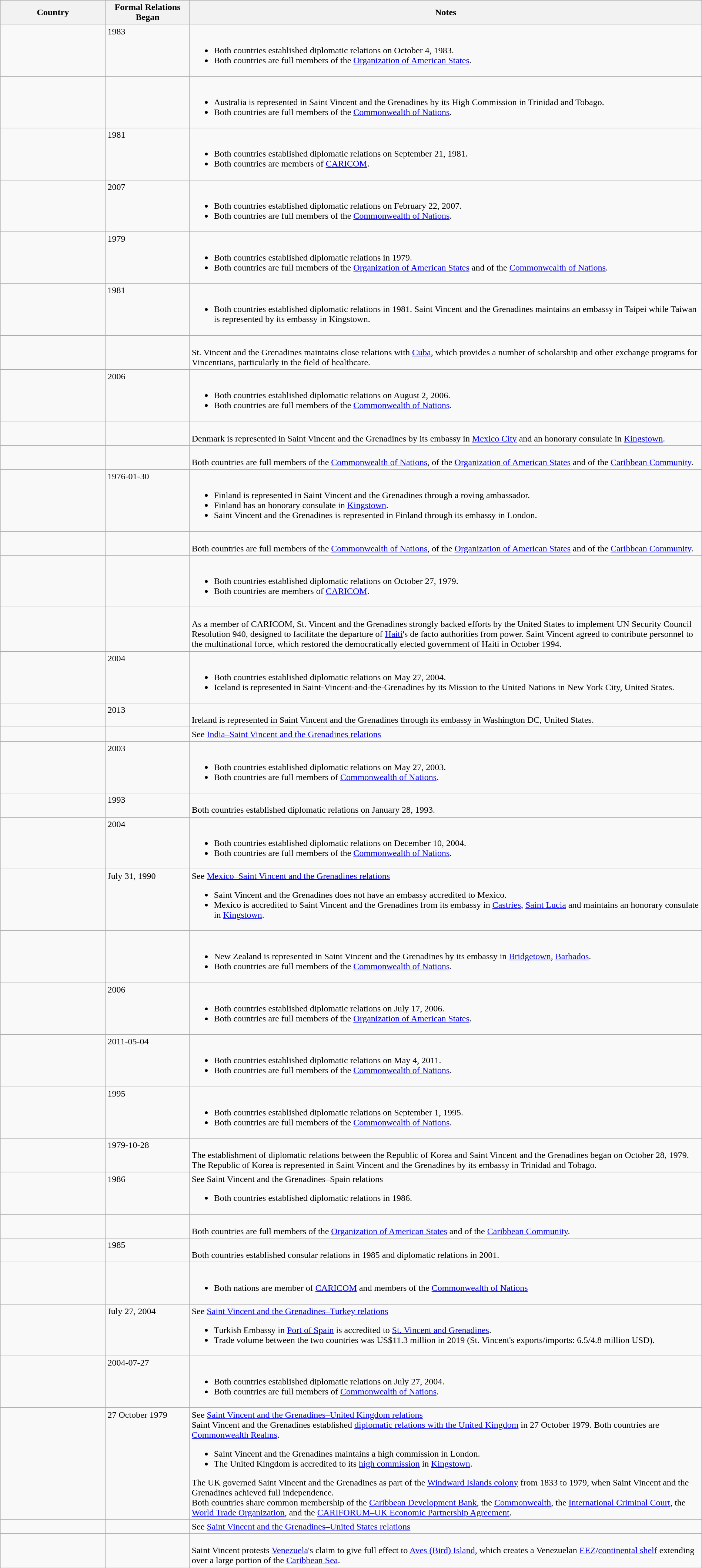<table class="wikitable sortable" style="width:100%; margin:auto;">
<tr>
<th style="width:15%;">Country</th>
<th style="width:12%;">Formal Relations Began</th>
<th>Notes</th>
</tr>
<tr valign="top">
<td></td>
<td>1983</td>
<td><br><ul><li>Both countries established diplomatic relations on October 4, 1983.</li><li>Both countries are full members of the <a href='#'>Organization of American States</a>.</li></ul></td>
</tr>
<tr valign="top">
<td></td>
<td></td>
<td><br><ul><li>Australia is represented in Saint Vincent and the Grenadines by its High Commission in Trinidad and Tobago.</li><li>Both countries are full members of the <a href='#'>Commonwealth of Nations</a>.</li></ul></td>
</tr>
<tr valign="top">
<td></td>
<td>1981</td>
<td><br><ul><li>Both countries established diplomatic relations on September 21, 1981.</li><li>Both countries are members of <a href='#'>CARICOM</a>.</li></ul></td>
</tr>
<tr valign="top">
<td></td>
<td>2007</td>
<td><br><ul><li>Both countries established diplomatic relations on February 22, 2007.</li><li>Both countries are full members of the <a href='#'>Commonwealth of Nations</a>.</li></ul></td>
</tr>
<tr valign="top">
<td></td>
<td>1979</td>
<td><br><ul><li>Both countries established diplomatic relations in 1979.</li><li>Both countries are full members of the <a href='#'>Organization of American States</a> and of the <a href='#'>Commonwealth of Nations</a>.</li></ul></td>
</tr>
<tr valign="top">
<td></td>
<td>1981</td>
<td><br><ul><li>Both countries established diplomatic relations in 1981. Saint Vincent and the Grenadines maintains an embassy in Taipei while Taiwan is represented by its embassy in Kingstown.</li></ul></td>
</tr>
<tr valign="top">
<td></td>
<td></td>
<td><br>St. Vincent and the Grenadines maintains close relations with <a href='#'>Cuba</a>, which provides a number of scholarship and other exchange programs for Vincentians, particularly in the field of healthcare.</td>
</tr>
<tr valign="top">
<td></td>
<td>2006</td>
<td><br><ul><li>Both countries established diplomatic relations on August 2, 2006.</li><li>Both countries are full members of the <a href='#'>Commonwealth of Nations</a>.</li></ul></td>
</tr>
<tr valign="top">
<td></td>
<td></td>
<td><br>Denmark is represented in Saint Vincent and the Grenadines by its embassy in <a href='#'>Mexico City</a> and an honorary consulate in <a href='#'>Kingstown</a>.</td>
</tr>
<tr valign="top">
<td></td>
<td></td>
<td><br>Both countries are full members of the <a href='#'>Commonwealth of Nations</a>, of the <a href='#'>Organization of American States</a> and of the <a href='#'>Caribbean Community</a>.</td>
</tr>
<tr valign="top">
<td></td>
<td>1976-01-30</td>
<td><br><ul><li>Finland is represented in Saint Vincent and the Grenadines through a roving ambassador.</li><li>Finland has an honorary consulate in <a href='#'>Kingstown</a>.</li><li>Saint Vincent and the Grenadines is represented in Finland through its embassy in London.</li></ul></td>
</tr>
<tr valign="top">
<td></td>
<td></td>
<td><br>Both countries are full members of the <a href='#'>Commonwealth of Nations</a>, of the <a href='#'>Organization of American States</a> and of the <a href='#'>Caribbean Community</a>.</td>
</tr>
<tr valign="top">
<td></td>
<td></td>
<td><br><ul><li>Both countries established diplomatic relations on October 27, 1979.</li><li>Both countries are members of <a href='#'>CARICOM</a>.</li></ul></td>
</tr>
<tr valign="top">
<td></td>
<td></td>
<td><br>As a member of CARICOM, St. Vincent and the Grenadines strongly backed efforts by the United States to implement UN Security Council Resolution 940, designed to facilitate the departure of <a href='#'>Haiti</a>'s de facto authorities from power. Saint Vincent agreed to contribute personnel to the multinational force, which restored the democratically elected government of Haiti in October 1994.</td>
</tr>
<tr valign="top">
<td></td>
<td>2004</td>
<td><br><ul><li>Both countries established diplomatic relations on May 27, 2004.</li><li>Iceland is represented in Saint-Vincent-and-the-Grenadines by its Mission to the United Nations in New York City, United States.</li></ul></td>
</tr>
<tr valign="top">
<td></td>
<td>2013</td>
<td><br>Ireland is represented in Saint Vincent and the Grenadines through its embassy in Washington DC, United States.</td>
</tr>
<tr valign="top">
<td></td>
<td></td>
<td>See <a href='#'>India–Saint Vincent and the Grenadines relations</a></td>
</tr>
<tr valign="top">
<td></td>
<td>2003</td>
<td><br><ul><li>Both countries established diplomatic relations on May 27, 2003.</li><li>Both countries are full members of <a href='#'>Commonwealth of Nations</a>.</li></ul></td>
</tr>
<tr valign="top">
<td></td>
<td>1993</td>
<td><br>Both countries established diplomatic relations on January 28, 1993.</td>
</tr>
<tr valign="top">
<td></td>
<td>2004</td>
<td><br><ul><li>Both countries established diplomatic relations on December 10, 2004.</li><li>Both countries are full members of the <a href='#'>Commonwealth of Nations</a>.</li></ul></td>
</tr>
<tr valign="top">
<td></td>
<td>July 31, 1990</td>
<td>See <a href='#'>Mexico–Saint Vincent and the Grenadines relations</a><br><ul><li>Saint Vincent and the Grenadines does not have an embassy accredited to Mexico.</li><li>Mexico is accredited to Saint Vincent and the Grenadines from its embassy in <a href='#'>Castries</a>, <a href='#'>Saint Lucia</a> and maintains an honorary consulate in <a href='#'>Kingstown</a>.</li></ul></td>
</tr>
<tr valign="top">
<td></td>
<td></td>
<td><br><ul><li>New Zealand is represented in Saint Vincent and the Grenadines by its embassy in <a href='#'>Bridgetown</a>, <a href='#'>Barbados</a>.</li><li>Both countries are full members of the <a href='#'>Commonwealth of Nations</a>.</li></ul></td>
</tr>
<tr valign="top">
<td></td>
<td>2006</td>
<td><br><ul><li>Both countries established diplomatic relations on July 17, 2006.</li><li>Both countries are full members of the <a href='#'>Organization of American States</a>.</li></ul></td>
</tr>
<tr valign="top">
<td></td>
<td>2011-05-04</td>
<td><br><ul><li>Both countries established diplomatic relations on May 4, 2011.</li><li>Both countries are full members of the <a href='#'>Commonwealth of Nations</a>.</li></ul></td>
</tr>
<tr valign="top">
<td></td>
<td>1995</td>
<td><br><ul><li>Both countries established diplomatic relations on September 1, 1995.</li><li>Both countries are full members of the <a href='#'>Commonwealth of Nations</a>.</li></ul></td>
</tr>
<tr valign="top">
<td></td>
<td>1979-10-28</td>
<td><br>The establishment of diplomatic relations between the Republic of Korea and Saint Vincent and the Grenadines began on October 28, 1979.<br>The Republic of Korea is represented in Saint Vincent and the Grenadines by its embassy in Trinidad and Tobago.</td>
</tr>
<tr valign="top">
<td></td>
<td>1986</td>
<td>See Saint Vincent and the Grenadines–Spain relations<br><ul><li>Both countries established diplomatic relations in 1986.</li></ul></td>
</tr>
<tr valign="top">
<td></td>
<td></td>
<td><br>Both countries are full members of the <a href='#'>Organization of American States</a> and of the <a href='#'>Caribbean Community</a>.</td>
</tr>
<tr valign="top">
<td></td>
<td>1985</td>
<td><br>Both countries established consular relations in 1985 and diplomatic relations in 2001.</td>
</tr>
<tr valign="top">
<td></td>
<td></td>
<td><br><ul><li>Both nations are member of <a href='#'>CARICOM</a> and members of the <a href='#'>Commonwealth of Nations</a></li></ul></td>
</tr>
<tr valign="top">
<td></td>
<td>July 27, 2004</td>
<td>See <a href='#'>Saint Vincent and the Grenadines–Turkey relations</a><br><ul><li>Turkish Embassy in <a href='#'>Port of Spain</a> is accredited to <a href='#'>St. Vincent and Grenadines</a>.</li><li>Trade volume between the two countries was US$11.3 million in 2019 (St. Vincent's exports/imports: 6.5/4.8 million USD).</li></ul></td>
</tr>
<tr valign="top">
<td></td>
<td>2004-07-27</td>
<td><br><ul><li>Both countries established diplomatic relations on July 27, 2004.</li><li>Both countries are full members of <a href='#'>Commonwealth of Nations</a>.</li></ul></td>
</tr>
<tr valign="top">
<td></td>
<td>27 October 1979</td>
<td>See <a href='#'>Saint Vincent and the Grenadines–United Kingdom relations</a><br>Saint Vincent and the Grenadines established <a href='#'>diplomatic relations with the United Kingdom</a> in 27 October 1979. Both countries are <a href='#'>Commonwealth Realms</a>.<ul><li>Saint Vincent and the Grenadines maintains a high commission in London.</li><li>The United Kingdom is accredited to its <a href='#'>high commission</a> in <a href='#'>Kingstown</a>.</li></ul>The UK governed Saint Vincent and the Grenadines as part of the <a href='#'>Windward Islands colony</a> from 1833 to 1979, when Saint Vincent and the Grenadines achieved full independence.<br>Both countries share common membership of the <a href='#'>Caribbean Development Bank</a>, the <a href='#'>Commonwealth</a>, the <a href='#'>International Criminal Court</a>, the <a href='#'>World Trade Organization</a>, and the <a href='#'>CARIFORUM–UK Economic Partnership Agreement</a>.</td>
</tr>
<tr valign="top">
<td></td>
<td></td>
<td>See <a href='#'>Saint Vincent and the Grenadines–United States relations</a></td>
</tr>
<tr valign="top">
<td></td>
<td></td>
<td><br>Saint Vincent protests <a href='#'>Venezuela</a>'s claim to give full effect to <a href='#'>Aves (Bird) Island</a>, which creates a Venezuelan <a href='#'>EEZ</a>/<a href='#'>continental shelf</a> extending over a large portion of the <a href='#'>Caribbean Sea</a>.</td>
</tr>
</table>
